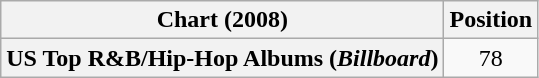<table class="wikitable plainrowheaders" style="text-align:center">
<tr>
<th scope="col">Chart (2008)</th>
<th scope="col">Position</th>
</tr>
<tr>
<th scope="row">US Top R&B/Hip-Hop Albums (<em>Billboard</em>)</th>
<td>78</td>
</tr>
</table>
